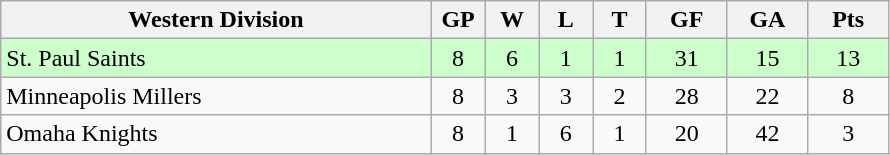<table class="wikitable">
<tr>
<th width="40%">Western Division</th>
<th width="5%">GP</th>
<th width="5%">W</th>
<th width="5%">L</th>
<th width="5%">T</th>
<th width="7.5%">GF</th>
<th width="7.5%">GA</th>
<th width="7.5%">Pts</th>
</tr>
<tr align="center" bgcolor="#CCFFCC">
<td align="left">St. Paul Saints</td>
<td>8</td>
<td>6</td>
<td>1</td>
<td>1</td>
<td>31</td>
<td>15</td>
<td>13</td>
</tr>
<tr align="center">
<td align="left">Minneapolis Millers</td>
<td>8</td>
<td>3</td>
<td>3</td>
<td>2</td>
<td>28</td>
<td>22</td>
<td>8</td>
</tr>
<tr align="center">
<td align="left">Omaha Knights</td>
<td>8</td>
<td>1</td>
<td>6</td>
<td>1</td>
<td>20</td>
<td>42</td>
<td>3</td>
</tr>
</table>
